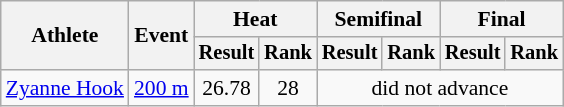<table class="wikitable" style="font-size:90%">
<tr>
<th rowspan=2>Athlete</th>
<th rowspan=2>Event</th>
<th colspan=2>Heat</th>
<th colspan=2>Semifinal</th>
<th colspan=2>Final</th>
</tr>
<tr style="font-size:95%">
<th>Result</th>
<th>Rank</th>
<th>Result</th>
<th>Rank</th>
<th>Result</th>
<th>Rank</th>
</tr>
<tr align=center>
<td align=left><a href='#'>Zyanne Hook</a></td>
<td style="text-align:left;"><a href='#'>200 m</a></td>
<td>26.78</td>
<td>28</td>
<td colspan=4>did not advance</td>
</tr>
</table>
